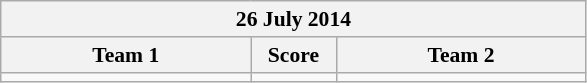<table class="wikitable" style="text-align: center; font-size:90% ">
<tr>
<th colspan=3>26 July 2014</th>
</tr>
<tr>
<th align="right" width="160">Team 1</th>
<th width="50">Score</th>
<th align="left" width="160">Team 2</th>
</tr>
<tr>
<td align=right></td>
<td align=center></td>
<td align=left><strong></strong></td>
</tr>
</table>
